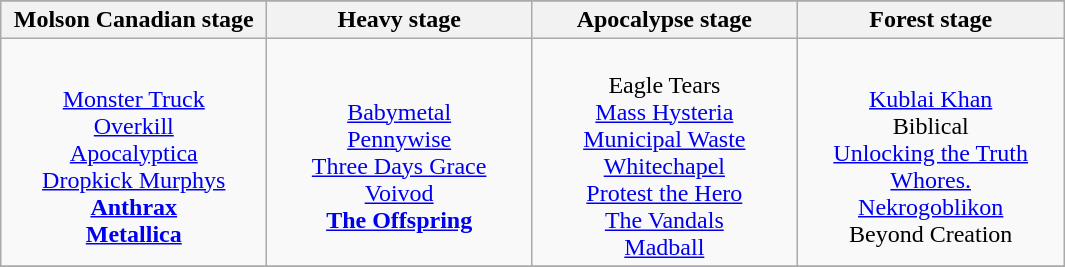<table class="wikitable" style="text-align:center; vertical-align:top; width:710px">
<tr>
</tr>
<tr>
<th>Molson Canadian stage</th>
<th>Heavy stage</th>
<th>Apocalypse stage</th>
<th>Forest stage</th>
</tr>
<tr>
<td style="width:175px;"><br><a href='#'>Monster Truck</a><br>
<a href='#'>Overkill</a><br>
<a href='#'>Apocalyptica</a><br>
<a href='#'>Dropkick Murphys</a><br>
<strong><a href='#'>Anthrax</a></strong><br>
<strong><a href='#'>Metallica</a></strong></td>
<td style="width:175px;"><br><a href='#'>Babymetal</a><br>
<a href='#'>Pennywise</a><br>
<a href='#'>Three Days Grace</a><br>
<a href='#'>Voivod</a><br>
<strong><a href='#'>The Offspring</a></strong></td>
<td style="width:175px;"><br>Eagle Tears<br>
<a href='#'>Mass Hysteria</a><br>
<a href='#'>Municipal Waste</a><br>
<a href='#'>Whitechapel</a><br>
<a href='#'>Protest the Hero</a><br>
<a href='#'>The Vandals</a><br>
<a href='#'>Madball</a></td>
<td style="width:175px;"><br><a href='#'>Kublai Khan</a><br>
Biblical<br>
<a href='#'>Unlocking the Truth</a><br>
<a href='#'>Whores.</a><br>
<a href='#'>Nekrogoblikon</a><br>
Beyond Creation</td>
</tr>
<tr>
</tr>
</table>
